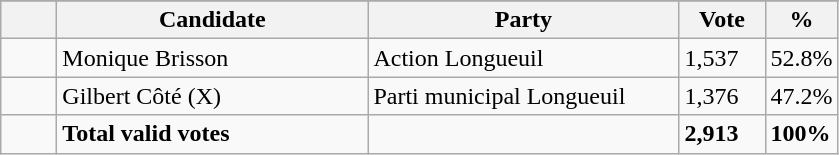<table class="wikitable">
<tr>
</tr>
<tr>
<th bgcolor="#DDDDFF" width="30px"></th>
<th bgcolor="#DDDDFF" width="200px">Candidate</th>
<th bgcolor="#DDDDFF" width="200px">Party</th>
<th bgcolor="#DDDDFF" width="50px">Vote</th>
<th bgcolor="#DDDDFF" width="30px">%</th>
</tr>
<tr>
<td> </td>
<td>Monique Brisson</td>
<td>Action Longueuil</td>
<td>1,537</td>
<td>52.8%</td>
</tr>
<tr>
<td> </td>
<td>Gilbert Côté (X)</td>
<td>Parti municipal Longueuil</td>
<td>1,376</td>
<td>47.2%</td>
</tr>
<tr>
<td> </td>
<td><strong>Total valid votes</strong></td>
<td></td>
<td><strong>2,913</strong></td>
<td><strong>100%</strong></td>
</tr>
</table>
